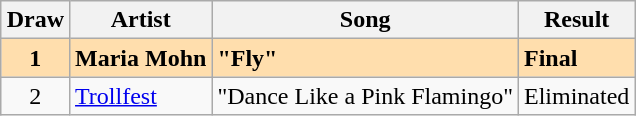<table class="sortable wikitable" style="margin: 1em auto 1em auto">
<tr>
<th scope="col">Draw</th>
<th scope="col">Artist</th>
<th scope="col">Song</th>
<th scope="col">Result</th>
</tr>
<tr style="background: navajowhite; font-weight: bold;">
<td align="center">1</td>
<td>Maria Mohn</td>
<td>"Fly"</td>
<td>Final</td>
</tr>
<tr>
<td align="center">2</td>
<td><a href='#'>Trollfest</a></td>
<td>"Dance Like a Pink Flamingo"</td>
<td>Eliminated</td>
</tr>
</table>
